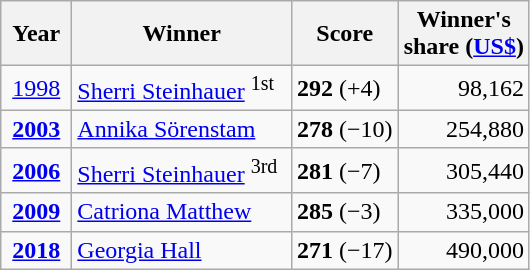<table class="wikitable">
<tr>
<th>Year</th>
<th>Winner</th>
<th>Score</th>
<th>Winner's<br>share (<a href='#'>US$</a>)</th>
</tr>
<tr>
<td align=center> <a href='#'>1998</a> </td>
<td> <a href='#'>Sherri Steinhauer</a> <sup>1st</sup>  </td>
<td><strong>292</strong> (+4)</td>
<td align=right>98,162</td>
</tr>
<tr>
<td align=center><strong><a href='#'>2003</a></strong></td>
<td> <a href='#'>Annika Sörenstam</a> </td>
<td><strong>278</strong> (−10)</td>
<td align=right>254,880</td>
</tr>
<tr>
<td align=center><strong><a href='#'>2006</a></strong></td>
<td> <a href='#'>Sherri Steinhauer</a> <sup>3rd</sup></td>
<td><strong>281</strong> (−7)</td>
<td align=right>305,440</td>
</tr>
<tr>
<td align=center><strong><a href='#'>2009</a></strong></td>
<td> <a href='#'>Catriona Matthew</a> </td>
<td><strong>285</strong> (−3)</td>
<td align=right>335,000</td>
</tr>
<tr>
<td align=center><strong><a href='#'>2018</a></strong></td>
<td> <a href='#'>Georgia Hall</a></td>
<td><strong>271</strong> (−17)</td>
<td align=right>490,000</td>
</tr>
</table>
